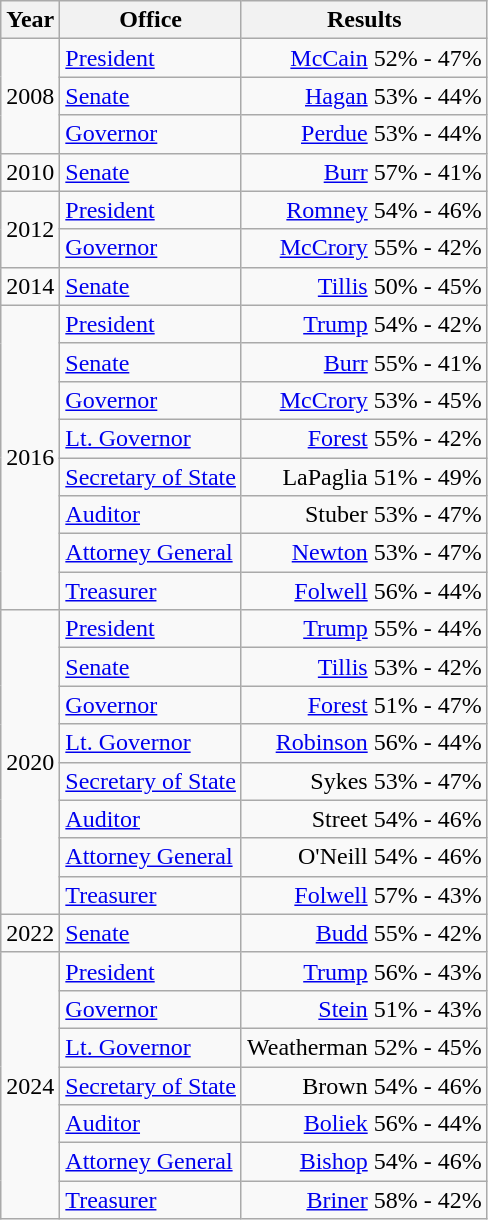<table class=wikitable>
<tr>
<th>Year</th>
<th>Office</th>
<th>Results</th>
</tr>
<tr>
<td rowspan=3>2008</td>
<td><a href='#'>President</a></td>
<td align="right" ><a href='#'>McCain</a> 52% - 47%</td>
</tr>
<tr>
<td><a href='#'>Senate</a></td>
<td align="right" ><a href='#'>Hagan</a> 53% - 44%</td>
</tr>
<tr>
<td><a href='#'>Governor</a></td>
<td align="right" ><a href='#'>Perdue</a> 53% - 44%</td>
</tr>
<tr>
<td>2010</td>
<td><a href='#'>Senate</a></td>
<td align="right" ><a href='#'>Burr</a> 57% - 41%</td>
</tr>
<tr>
<td rowspan=2>2012</td>
<td><a href='#'>President</a></td>
<td align="right" ><a href='#'>Romney</a> 54% - 46%</td>
</tr>
<tr>
<td><a href='#'>Governor</a></td>
<td align="right" ><a href='#'>McCrory</a> 55% - 42%</td>
</tr>
<tr>
<td>2014</td>
<td><a href='#'>Senate</a></td>
<td align="right" ><a href='#'>Tillis</a> 50% - 45%</td>
</tr>
<tr>
<td rowspan=8>2016</td>
<td><a href='#'>President</a></td>
<td align="right" ><a href='#'>Trump</a> 54% - 42%</td>
</tr>
<tr>
<td><a href='#'>Senate</a></td>
<td align="right" ><a href='#'>Burr</a> 55% - 41%</td>
</tr>
<tr>
<td><a href='#'>Governor</a></td>
<td align="right" ><a href='#'>McCrory</a> 53% - 45%</td>
</tr>
<tr>
<td><a href='#'>Lt. Governor</a></td>
<td align="right" ><a href='#'>Forest</a> 55% - 42%</td>
</tr>
<tr>
<td><a href='#'>Secretary of State</a></td>
<td align="right" >LaPaglia 51% - 49%</td>
</tr>
<tr>
<td><a href='#'>Auditor</a></td>
<td align="right" >Stuber 53% - 47%</td>
</tr>
<tr>
<td><a href='#'>Attorney General</a></td>
<td align="right" ><a href='#'>Newton</a> 53% - 47%</td>
</tr>
<tr>
<td><a href='#'>Treasurer</a></td>
<td align="right" ><a href='#'>Folwell</a> 56% - 44%</td>
</tr>
<tr>
<td rowspan=8>2020</td>
<td><a href='#'>President</a></td>
<td align="right" ><a href='#'>Trump</a> 55% - 44%</td>
</tr>
<tr>
<td><a href='#'>Senate</a></td>
<td align="right" ><a href='#'>Tillis</a> 53% - 42%</td>
</tr>
<tr>
<td><a href='#'>Governor</a></td>
<td align="right" ><a href='#'>Forest</a> 51% - 47%</td>
</tr>
<tr>
<td><a href='#'>Lt. Governor</a></td>
<td align="right" ><a href='#'>Robinson</a> 56% - 44%</td>
</tr>
<tr>
<td><a href='#'>Secretary of State</a></td>
<td align="right" >Sykes 53% - 47%</td>
</tr>
<tr>
<td><a href='#'>Auditor</a></td>
<td align="right" >Street 54% - 46%</td>
</tr>
<tr>
<td><a href='#'>Attorney General</a></td>
<td align="right" >O'Neill 54% - 46%</td>
</tr>
<tr>
<td><a href='#'>Treasurer</a></td>
<td align="right" ><a href='#'>Folwell</a> 57% - 43%</td>
</tr>
<tr>
<td>2022</td>
<td><a href='#'>Senate</a></td>
<td align="right" ><a href='#'>Budd</a> 55% - 42%</td>
</tr>
<tr>
<td rowspan=7>2024</td>
<td><a href='#'>President</a></td>
<td align="right" ><a href='#'>Trump</a> 56% - 43%</td>
</tr>
<tr>
<td><a href='#'>Governor</a></td>
<td align="right" ><a href='#'>Stein</a> 51% - 43%</td>
</tr>
<tr>
<td><a href='#'>Lt. Governor</a></td>
<td align="right" >Weatherman 52% - 45%</td>
</tr>
<tr>
<td><a href='#'>Secretary of State</a></td>
<td align="right" >Brown 54% - 46%</td>
</tr>
<tr>
<td><a href='#'>Auditor</a></td>
<td align="right" ><a href='#'>Boliek</a> 56% - 44%</td>
</tr>
<tr>
<td><a href='#'>Attorney General</a></td>
<td align="right" ><a href='#'>Bishop</a> 54% - 46%</td>
</tr>
<tr>
<td><a href='#'>Treasurer</a></td>
<td align="right" ><a href='#'>Briner</a> 58% - 42%</td>
</tr>
</table>
